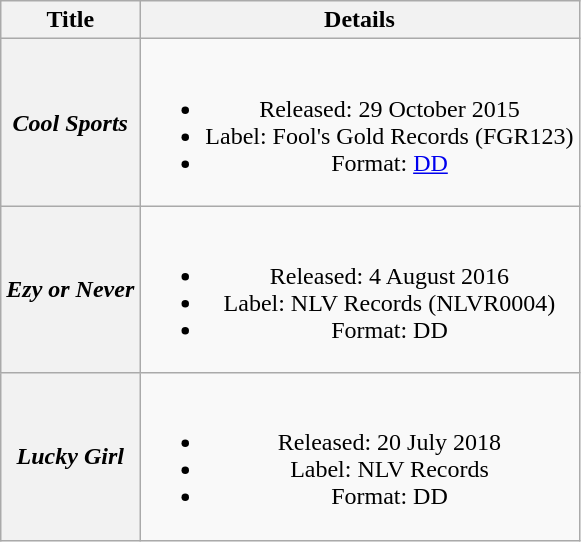<table class="wikitable plainrowheaders" style="text-align:center;" border="1">
<tr>
<th>Title</th>
<th>Details</th>
</tr>
<tr>
<th scope="row"><em>Cool Sports</em> </th>
<td><br><ul><li>Released: 29 October 2015</li><li>Label: Fool's Gold Records (FGR123)</li><li>Format: <a href='#'>DD</a></li></ul></td>
</tr>
<tr>
<th scope="row"><em>Ezy or Never</em></th>
<td><br><ul><li>Released: 4 August 2016</li><li>Label: NLV Records (NLVR0004)</li><li>Format: DD</li></ul></td>
</tr>
<tr>
<th scope="row"><em>Lucky Girl</em></th>
<td><br><ul><li>Released: 20 July 2018</li><li>Label: NLV Records</li><li>Format: DD</li></ul></td>
</tr>
</table>
